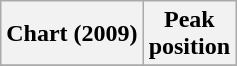<table class="wikitable plainrowheaders">
<tr>
<th scope="col">Chart (2009)</th>
<th scope="col">Peak<br>position</th>
</tr>
<tr>
</tr>
</table>
